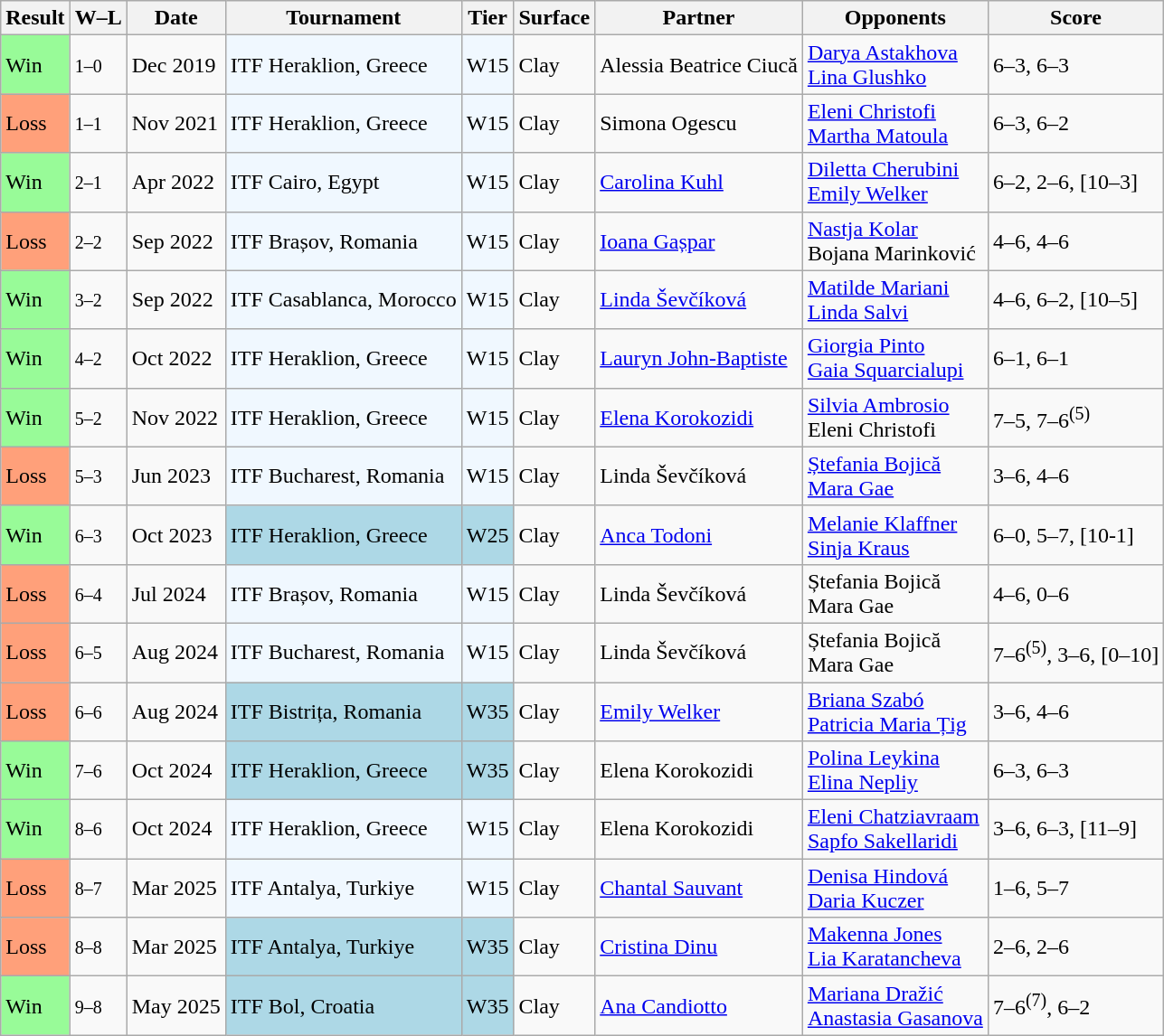<table class="sortable wikitable">
<tr>
<th>Result</th>
<th class="unsortable">W–L</th>
<th>Date</th>
<th>Tournament</th>
<th>Tier</th>
<th>Surface</th>
<th>Partner</th>
<th>Opponents</th>
<th class="unsortable">Score</th>
</tr>
<tr>
<td style="background:#98fb98;">Win</td>
<td><small>1–0</small></td>
<td>Dec 2019</td>
<td style="background:#f0f8ff;">ITF Heraklion, Greece</td>
<td style="background:#f0f8ff;">W15</td>
<td>Clay</td>
<td> Alessia Beatrice Ciucă</td>
<td> <a href='#'>Darya Astakhova</a> <br>  <a href='#'>Lina Glushko</a></td>
<td>6–3, 6–3</td>
</tr>
<tr>
<td style="background:#ffa07a">Loss</td>
<td><small>1–1</small></td>
<td>Nov 2021</td>
<td style="background:#f0f8ff;">ITF Heraklion, Greece</td>
<td style="background:#f0f8ff;">W15</td>
<td>Clay</td>
<td> Simona Ogescu</td>
<td> <a href='#'>Eleni Christofi</a> <br>  <a href='#'>Martha Matoula</a></td>
<td>6–3, 6–2</td>
</tr>
<tr>
<td style="background:#98fb98;">Win</td>
<td><small>2–1</small></td>
<td>Apr 2022</td>
<td style="background:#f0f8ff;">ITF Cairo, Egypt</td>
<td style="background:#f0f8ff;">W15</td>
<td>Clay</td>
<td> <a href='#'>Carolina Kuhl</a></td>
<td> <a href='#'>Diletta Cherubini</a> <br>  <a href='#'>Emily Welker</a></td>
<td>6–2, 2–6, [10–3]</td>
</tr>
<tr>
<td style="background:#ffa07a">Loss</td>
<td><small>2–2</small></td>
<td>Sep 2022</td>
<td style="background:#f0f8ff;">ITF Brașov, Romania</td>
<td style="background:#f0f8ff;">W15</td>
<td>Clay</td>
<td> <a href='#'>Ioana Gașpar</a></td>
<td> <a href='#'>Nastja Kolar</a> <br>  Bojana Marinković</td>
<td>4–6, 4–6</td>
</tr>
<tr>
<td style="background:#98fb98;">Win</td>
<td><small>3–2</small></td>
<td>Sep 2022</td>
<td style="background:#f0f8ff;">ITF Casablanca, Morocco</td>
<td style="background:#f0f8ff;">W15</td>
<td>Clay</td>
<td> <a href='#'>Linda Ševčíková</a></td>
<td> <a href='#'>Matilde Mariani</a> <br>  <a href='#'>Linda Salvi</a></td>
<td>4–6, 6–2, [10–5]</td>
</tr>
<tr>
<td style="background:#98fb98;">Win</td>
<td><small>4–2</small></td>
<td>Oct 2022</td>
<td style="background:#f0f8ff;">ITF Heraklion, Greece</td>
<td style="background:#f0f8ff;">W15</td>
<td>Clay</td>
<td> <a href='#'>Lauryn John-Baptiste</a></td>
<td> <a href='#'>Giorgia Pinto</a> <br>  <a href='#'>Gaia Squarcialupi</a></td>
<td>6–1, 6–1</td>
</tr>
<tr>
<td style="background:#98fb98;">Win</td>
<td><small>5–2</small></td>
<td>Nov 2022</td>
<td style="background:#f0f8ff;">ITF Heraklion, Greece</td>
<td style="background:#f0f8ff;">W15</td>
<td>Clay</td>
<td> <a href='#'>Elena Korokozidi</a></td>
<td> <a href='#'>Silvia Ambrosio</a> <br>  Eleni Christofi</td>
<td>7–5, 7–6<sup>(5)</sup></td>
</tr>
<tr>
<td style="background:#ffa07a">Loss</td>
<td><small>5–3</small></td>
<td>Jun 2023</td>
<td style="background:#f0f8ff;">ITF Bucharest, Romania</td>
<td style="background:#f0f8ff;">W15</td>
<td>Clay</td>
<td> Linda Ševčíková</td>
<td> <a href='#'>Ștefania Bojică</a> <br>  <a href='#'>Mara Gae</a></td>
<td>3–6, 4–6</td>
</tr>
<tr>
<td style="background:#98fb98;">Win</td>
<td><small>6–3</small></td>
<td>Oct 2023</td>
<td style="background:lightblue;">ITF Heraklion, Greece</td>
<td style="background:lightblue;">W25</td>
<td>Clay</td>
<td> <a href='#'>Anca Todoni</a></td>
<td> <a href='#'>Melanie Klaffner</a> <br>  <a href='#'>Sinja Kraus</a></td>
<td>6–0, 5–7, [10-1]</td>
</tr>
<tr>
<td style="background:#ffa07a">Loss</td>
<td><small>6–4</small></td>
<td>Jul 2024</td>
<td style="background:#f0f8ff;">ITF Brașov, Romania</td>
<td style="background:#f0f8ff;">W15</td>
<td>Clay</td>
<td> Linda Ševčíková</td>
<td> Ștefania Bojică <br>  Mara Gae</td>
<td>4–6, 0–6</td>
</tr>
<tr>
<td style="background:#ffa07a">Loss</td>
<td><small>6–5</small></td>
<td>Aug 2024</td>
<td style="background:#f0f8ff;">ITF Bucharest, Romania</td>
<td style="background:#f0f8ff;">W15</td>
<td>Clay</td>
<td> Linda Ševčíková</td>
<td> Ștefania Bojică <br>  Mara Gae</td>
<td>7–6<sup>(5)</sup>, 3–6, [0–10]</td>
</tr>
<tr>
<td style="background:#ffa07a">Loss</td>
<td><small>6–6</small></td>
<td>Aug 2024</td>
<td style="background:lightblue;">ITF Bistrița, Romania</td>
<td style="background:lightblue;">W35</td>
<td>Clay</td>
<td> <a href='#'>Emily Welker</a></td>
<td> <a href='#'>Briana Szabó</a> <br>  <a href='#'>Patricia Maria Țig</a></td>
<td>3–6, 4–6</td>
</tr>
<tr>
<td style="background:#98fb98;">Win</td>
<td><small>7–6</small></td>
<td>Oct 2024</td>
<td style="background:lightblue;">ITF Heraklion, Greece</td>
<td style="background:lightblue;">W35</td>
<td>Clay</td>
<td> Elena Korokozidi</td>
<td> <a href='#'>Polina Leykina</a> <br>  <a href='#'>Elina Nepliy</a></td>
<td>6–3, 6–3</td>
</tr>
<tr>
<td style="background:#98fb98;">Win</td>
<td><small>8–6</small></td>
<td>Oct 2024</td>
<td style="background:#f0f8ff;">ITF Heraklion, Greece</td>
<td style="background:#f0f8ff;">W15</td>
<td>Clay</td>
<td> Elena Korokozidi</td>
<td> <a href='#'>Eleni Chatziavraam</a> <br>  <a href='#'>Sapfo Sakellaridi</a></td>
<td>3–6, 6–3, [11–9]</td>
</tr>
<tr>
<td style="background:#ffa07a">Loss</td>
<td><small>8–7</small></td>
<td>Mar 2025</td>
<td style="background:#f0f8ff;">ITF Antalya, Turkiye</td>
<td style="background:#f0f8ff;">W15</td>
<td>Clay</td>
<td> <a href='#'>Chantal Sauvant</a></td>
<td> <a href='#'>Denisa Hindová</a> <br>  <a href='#'>Daria Kuczer</a></td>
<td>1–6, 5–7</td>
</tr>
<tr>
<td style="background:#ffa07a">Loss</td>
<td><small>8–8</small></td>
<td>Mar 2025</td>
<td style="background:lightblue;">ITF Antalya, Turkiye</td>
<td style="background:lightblue;">W35</td>
<td>Clay</td>
<td> <a href='#'>Cristina Dinu</a></td>
<td> <a href='#'>Makenna Jones</a> <br>  <a href='#'>Lia Karatancheva</a></td>
<td>2–6, 2–6</td>
</tr>
<tr>
<td style="background:#98fb98;">Win</td>
<td><small>9–8</small></td>
<td>May 2025</td>
<td style="background:lightblue;">ITF Bol, Croatia</td>
<td style="background:lightblue;">W35</td>
<td>Clay</td>
<td> <a href='#'>Ana Candiotto</a></td>
<td> <a href='#'>Mariana Dražić</a> <br>  <a href='#'>Anastasia Gasanova</a></td>
<td>7–6<sup>(7)</sup>, 6–2</td>
</tr>
</table>
